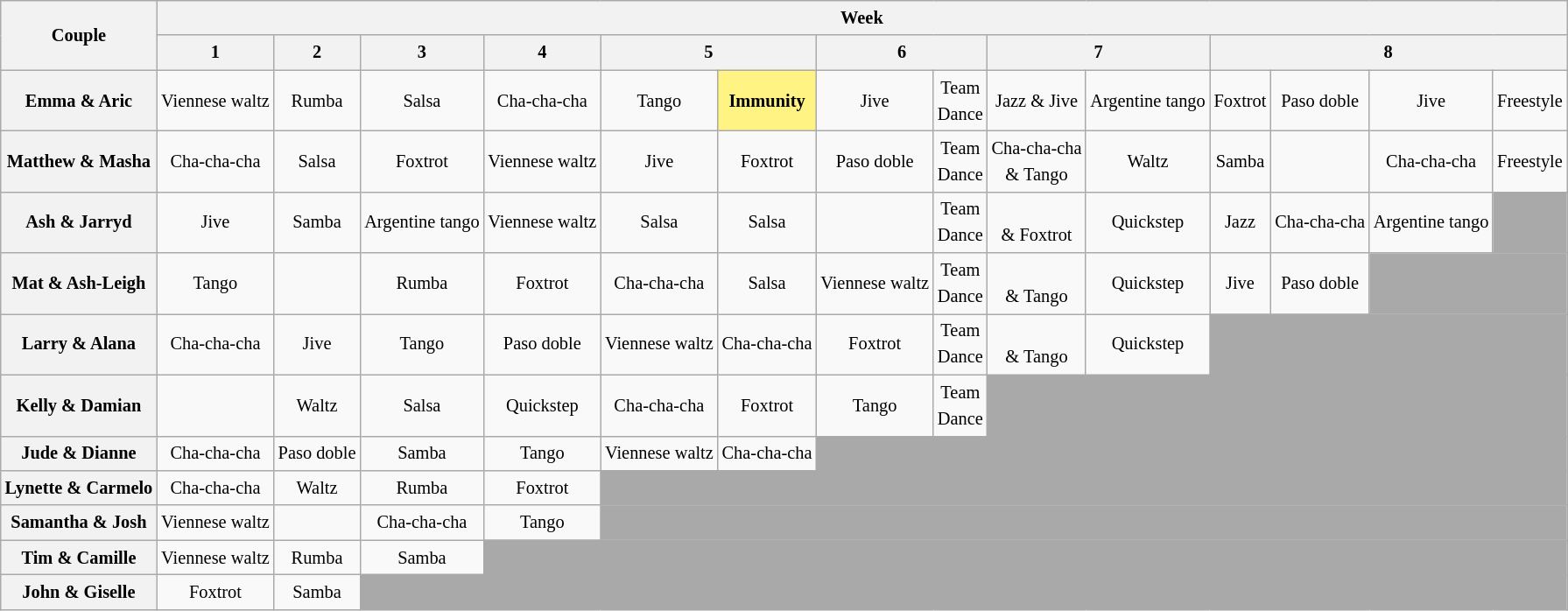<table class="wikitable unsortable" style="text-align:center; font-size:85%; line-height:20px">
<tr>
<th rowspan="2">Couple</th>
<th colspan="14">Week</th>
</tr>
<tr>
<th scope="col">1</th>
<th scope="col">2</th>
<th scope="col">3</th>
<th scope="col">4</th>
<th scope="col" colspan="2">5</th>
<th scope="col" colspan="2">6</th>
<th scope="col" colspan="2">7</th>
<th scope="col" colspan="4">8</th>
</tr>
<tr>
<th scope="row">Emma & Aric</th>
<td>Viennese waltz</td>
<td>Rumba</td>
<td>Salsa</td>
<td>Cha-cha-cha</td>
<td>Tango</td>
<td bgcolor="fff383"><strong>Immunity</strong></td>
<td>Jive</td>
<td>Team<br>Dance</td>
<td>Jazz & Jive</td>
<td>Argentine tango</td>
<td>Foxtrot</td>
<td>Paso doble</td>
<td>Jive</td>
<td>Freestyle</td>
</tr>
<tr>
<th scope="row">Matthew & Masha</th>
<td>Cha-cha-cha</td>
<td>Salsa</td>
<td>Foxtrot</td>
<td>Viennese waltz</td>
<td>Jive</td>
<td>Foxtrot</td>
<td>Paso doble</td>
<td>Team<br>Dance</td>
<td>Cha-cha-cha<br>& Tango</td>
<td>Waltz</td>
<td>Samba</td>
<td></td>
<td>Cha-cha-cha</td>
<td>Freestyle</td>
</tr>
<tr>
<th scope="row">Ash & Jarryd</th>
<td>Jive</td>
<td>Samba</td>
<td>Argentine tango</td>
<td>Viennese waltz</td>
<td>Salsa</td>
<td>Salsa</td>
<td></td>
<td>Team<br>Dance</td>
<td><br>& Foxtrot</td>
<td>Quickstep</td>
<td>Jazz</td>
<td>Cha-cha-cha</td>
<td>Argentine tango</td>
<td bgcolor="darkgray"></td>
</tr>
<tr>
<th scope="row">Mat & Ash-Leigh</th>
<td>Tango</td>
<td></td>
<td>Rumba</td>
<td>Foxtrot</td>
<td>Cha-cha-cha</td>
<td>Salsa</td>
<td>Viennese waltz</td>
<td>Team<br>Dance</td>
<td><br>& Tango</td>
<td>Quickstep</td>
<td>Jive</td>
<td>Paso doble</td>
<td colspan="2" style="background:darkgrey;"></td>
</tr>
<tr>
<th scope="row">Larry & Alana</th>
<td>Cha-cha-cha</td>
<td>Jive</td>
<td>Tango</td>
<td>Paso doble</td>
<td>Viennese waltz</td>
<td>Cha-cha-cha</td>
<td>Foxtrot</td>
<td>Team<br>Dance</td>
<td><br>& Tango</td>
<td>Quickstep</td>
<td colspan="4" style="background:darkgrey;"></td>
</tr>
<tr>
<th scope="row">Kelly & Damian</th>
<td></td>
<td>Waltz</td>
<td>Salsa</td>
<td>Quickstep</td>
<td>Cha-cha-cha</td>
<td>Foxtrot</td>
<td>Tango</td>
<td>Team<br>Dance</td>
<td colspan="6" style="background:darkgrey;"></td>
</tr>
<tr>
<th scope="row">Jude & Dianne</th>
<td>Cha-cha-cha</td>
<td>Paso doble</td>
<td>Samba</td>
<td>Tango</td>
<td>Viennese waltz</td>
<td>Cha-cha-cha</td>
<td colspan="8" style="background:darkgrey;"></td>
</tr>
<tr>
<th scope="row">Lynette & Carmelo</th>
<td>Cha-cha-cha</td>
<td>Waltz</td>
<td>Rumba</td>
<td>Foxtrot</td>
<td colspan="10" style="background:darkgrey;"></td>
</tr>
<tr>
<th scope="row">Samantha & Josh</th>
<td>Viennese waltz</td>
<td></td>
<td>Cha-cha-cha</td>
<td>Tango</td>
<td colspan="10" style="background:darkgrey;"></td>
</tr>
<tr>
<th scope="row">Tim & Camille</th>
<td>Viennese waltz</td>
<td>Rumba</td>
<td>Samba</td>
<td colspan="11" style="background:darkgrey;"></td>
</tr>
<tr>
<th scope="row">John & Giselle</th>
<td>Foxtrot</td>
<td>Samba</td>
<td colspan="12" style="background:darkgrey;"></td>
</tr>
</table>
